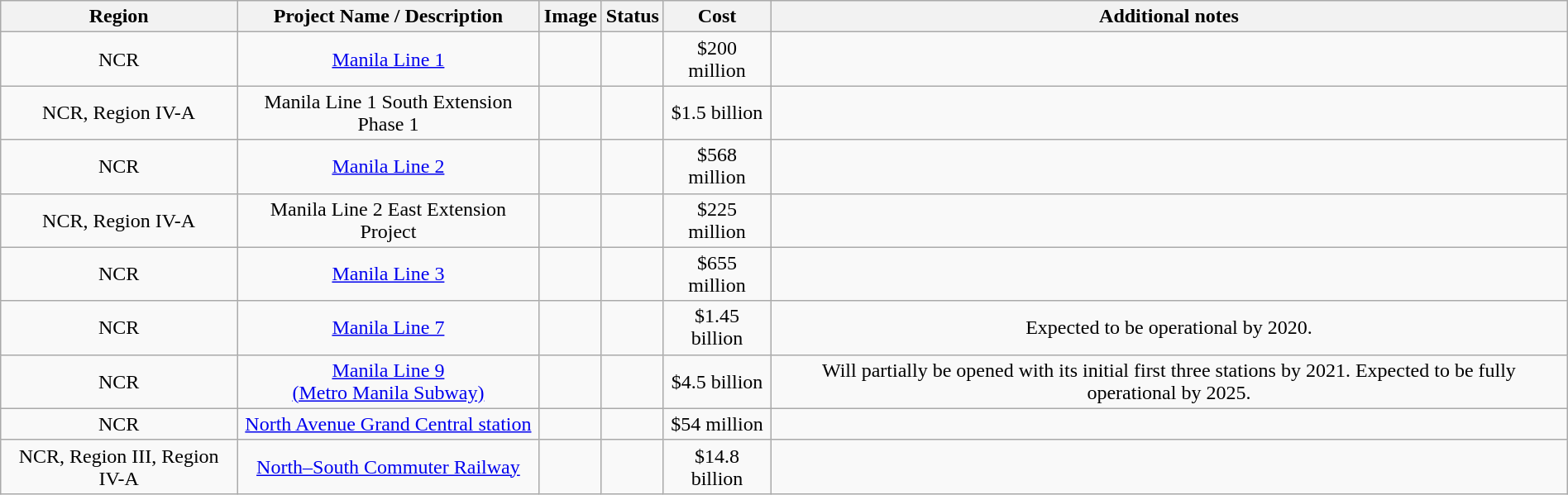<table class="wikitable plainrowheaders" style="text-align:center; width:100%; margin:1em auto;">
<tr>
<th>Region</th>
<th>Project Name / Description</th>
<th>Image</th>
<th>Status</th>
<th>Cost</th>
<th>Additional notes</th>
</tr>
<tr>
<td>NCR</td>
<td><a href='#'>Manila Line 1</a></td>
<td></td>
<td></td>
<td>$200 million</td>
<td></td>
</tr>
<tr>
<td>NCR, Region IV-A</td>
<td>Manila Line 1 South Extension Phase 1</td>
<td></td>
<td></td>
<td>$1.5 billion</td>
<td></td>
</tr>
<tr>
<td>NCR</td>
<td><a href='#'>Manila Line 2</a></td>
<td></td>
<td></td>
<td>$568 million</td>
<td></td>
</tr>
<tr>
<td>NCR, Region IV-A</td>
<td>Manila Line 2 East Extension Project</td>
<td></td>
<td></td>
<td>$225 million</td>
<td></td>
</tr>
<tr>
<td>NCR</td>
<td><a href='#'>Manila Line 3</a></td>
<td></td>
<td></td>
<td>$655 million</td>
<td></td>
</tr>
<tr>
<td>NCR</td>
<td><a href='#'>Manila Line 7</a></td>
<td></td>
<td></td>
<td>$1.45 billion</td>
<td>Expected to be operational by 2020.</td>
</tr>
<tr>
<td>NCR</td>
<td><a href='#'>Manila Line 9 <br> (Metro Manila Subway)</a></td>
<td></td>
<td></td>
<td>$4.5 billion</td>
<td>Will partially be opened with its initial first three stations by 2021. Expected to be fully operational by 2025.</td>
</tr>
<tr>
<td>NCR</td>
<td><a href='#'>North Avenue Grand Central station</a></td>
<td></td>
<td></td>
<td>$54 million</td>
<td></td>
</tr>
<tr>
<td>NCR, Region III, Region IV-A</td>
<td><a href='#'>North–South Commuter Railway</a></td>
<td></td>
<td></td>
<td>$14.8 billion</td>
<td></td>
</tr>
</table>
